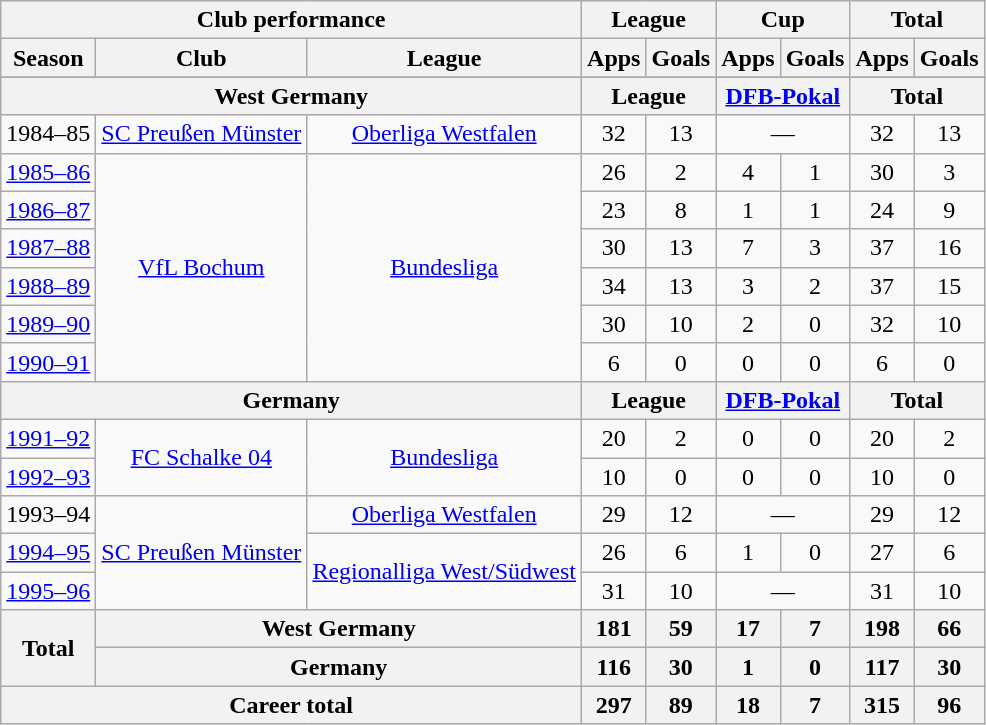<table class="wikitable" style="text-align:center">
<tr>
<th colspan=3>Club performance</th>
<th colspan=2>League</th>
<th colspan=2>Cup</th>
<th colspan=2>Total</th>
</tr>
<tr>
<th>Season</th>
<th>Club</th>
<th>League</th>
<th>Apps</th>
<th>Goals</th>
<th>Apps</th>
<th>Goals</th>
<th>Apps</th>
<th>Goals</th>
</tr>
<tr>
</tr>
<tr>
<th colspan="3">West Germany</th>
<th colspan="2">League</th>
<th colspan="2"><a href='#'>DFB-Pokal</a></th>
<th colspan="2">Total</th>
</tr>
<tr>
<td>1984–85</td>
<td><a href='#'>SC Preußen Münster</a></td>
<td><a href='#'>Oberliga Westfalen</a></td>
<td>32</td>
<td>13</td>
<td colspan="2">—</td>
<td>32</td>
<td>13</td>
</tr>
<tr>
<td><a href='#'>1985–86</a></td>
<td rowspan="6"><a href='#'>VfL Bochum</a></td>
<td rowspan="6"><a href='#'>Bundesliga</a></td>
<td>26</td>
<td>2</td>
<td>4</td>
<td>1</td>
<td>30</td>
<td>3</td>
</tr>
<tr>
<td><a href='#'>1986–87</a></td>
<td>23</td>
<td>8</td>
<td>1</td>
<td>1</td>
<td>24</td>
<td>9</td>
</tr>
<tr>
<td><a href='#'>1987–88</a></td>
<td>30</td>
<td>13</td>
<td>7</td>
<td>3</td>
<td>37</td>
<td>16</td>
</tr>
<tr>
<td><a href='#'>1988–89</a></td>
<td>34</td>
<td>13</td>
<td>3</td>
<td>2</td>
<td>37</td>
<td>15</td>
</tr>
<tr>
<td><a href='#'>1989–90</a></td>
<td>30</td>
<td>10</td>
<td>2</td>
<td>0</td>
<td>32</td>
<td>10</td>
</tr>
<tr>
<td><a href='#'>1990–91</a></td>
<td>6</td>
<td>0</td>
<td>0</td>
<td>0</td>
<td>6</td>
<td>0</td>
</tr>
<tr>
<th colspan=3>Germany</th>
<th colspan=2>League</th>
<th colspan=2><a href='#'>DFB-Pokal</a></th>
<th colspan=2>Total</th>
</tr>
<tr>
<td><a href='#'>1991–92</a></td>
<td rowspan="2"><a href='#'>FC Schalke 04</a></td>
<td rowspan="2"><a href='#'>Bundesliga</a></td>
<td>20</td>
<td>2</td>
<td>0</td>
<td>0</td>
<td>20</td>
<td>2</td>
</tr>
<tr>
<td><a href='#'>1992–93</a></td>
<td>10</td>
<td>0</td>
<td>0</td>
<td>0</td>
<td>10</td>
<td>0</td>
</tr>
<tr>
<td>1993–94</td>
<td rowspan="3"><a href='#'>SC Preußen Münster</a></td>
<td><a href='#'>Oberliga Westfalen</a></td>
<td>29</td>
<td>12</td>
<td colspan="2">—</td>
<td>29</td>
<td>12</td>
</tr>
<tr>
<td><a href='#'>1994–95</a></td>
<td rowspan="2"><a href='#'>Regionalliga West/Südwest</a></td>
<td>26</td>
<td>6</td>
<td>1</td>
<td>0</td>
<td>27</td>
<td>6</td>
</tr>
<tr>
<td><a href='#'>1995–96</a></td>
<td>31</td>
<td>10</td>
<td colspan="2">—</td>
<td>31</td>
<td>10</td>
</tr>
<tr>
<th rowspan="2">Total</th>
<th colspan="2">West Germany</th>
<th>181</th>
<th>59</th>
<th>17</th>
<th>7</th>
<th>198</th>
<th>66</th>
</tr>
<tr>
<th colspan=2>Germany</th>
<th>116</th>
<th>30</th>
<th>1</th>
<th>0</th>
<th>117</th>
<th>30</th>
</tr>
<tr>
<th colspan=3>Career total</th>
<th>297</th>
<th>89</th>
<th>18</th>
<th>7</th>
<th>315</th>
<th>96</th>
</tr>
</table>
